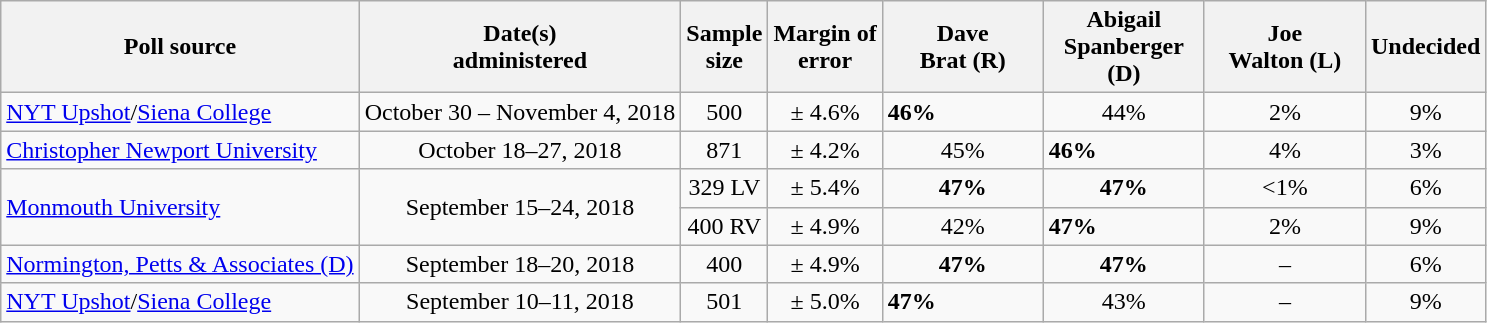<table class="wikitable">
<tr>
<th>Poll source</th>
<th>Date(s)<br>administered</th>
<th>Sample<br>size</th>
<th>Margin of<br>error</th>
<th style="width:100px;">Dave<br>Brat (R)</th>
<th style="width:100px;">Abigail<br>Spanberger (D)</th>
<th style="width:100px;">Joe<br>Walton (L)</th>
<th>Undecided</th>
</tr>
<tr>
<td><a href='#'>NYT Upshot</a>/<a href='#'>Siena College</a></td>
<td align=center>October 30 – November 4, 2018</td>
<td align=center>500</td>
<td align=center>± 4.6%</td>
<td><strong>46%</strong></td>
<td align=center>44%</td>
<td align=center>2%</td>
<td align=center>9%</td>
</tr>
<tr>
<td><a href='#'>Christopher Newport University</a></td>
<td align=center>October 18–27, 2018</td>
<td align=center>871</td>
<td align=center>± 4.2%</td>
<td align="center">45%</td>
<td><strong>46%</strong></td>
<td align=center>4%</td>
<td align=center>3%</td>
</tr>
<tr>
<td rowspan="2"><a href='#'>Monmouth University</a></td>
<td rowspan="2" align=center>September 15–24, 2018</td>
<td align="center">329 LV</td>
<td align="center">± 5.4%</td>
<td align="center"><strong>47%</strong></td>
<td align="center"><strong>47%</strong></td>
<td align="center"><1%</td>
<td align="center">6%</td>
</tr>
<tr>
<td align="center">400 RV</td>
<td align="center">± 4.9%</td>
<td align="center">42%</td>
<td><strong>47%</strong></td>
<td align="center">2%</td>
<td align="center">9%</td>
</tr>
<tr>
<td><a href='#'>Normington, Petts & Associates (D)</a></td>
<td align=center>September 18–20, 2018</td>
<td align=center>400</td>
<td align=center>± 4.9%</td>
<td align="center"><strong>47%</strong></td>
<td align="center"><strong>47%</strong></td>
<td align=center>–</td>
<td align=center>6%</td>
</tr>
<tr>
<td><a href='#'>NYT Upshot</a>/<a href='#'>Siena College</a></td>
<td align=center>September 10–11, 2018</td>
<td align=center>501</td>
<td align=center>± 5.0%</td>
<td><strong>47%</strong></td>
<td align=center>43%</td>
<td align=center>–</td>
<td align=center>9%</td>
</tr>
</table>
